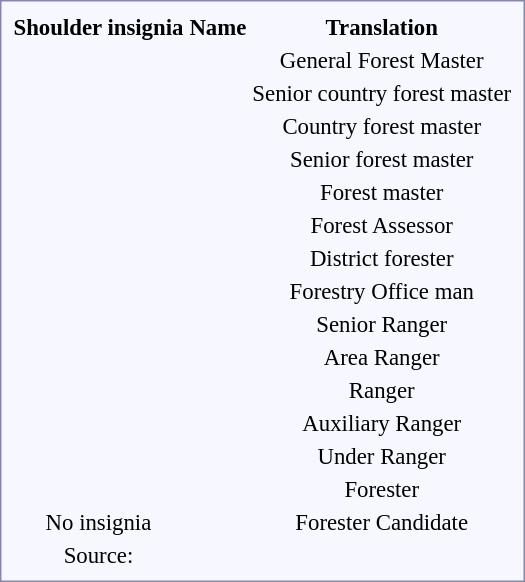<table style="border:1px solid #8888aa; background-color:#f7f8ff; padding:5px; font-size:95%; margin: 0px 12px 12px 0px;">
<tr style="text-align:center;">
<th>Shoulder insignia</th>
<th>Name</th>
<th>Translation</th>
</tr>
<tr style="text-align:center;">
<td></td>
<td></td>
<td>General Forest Master</td>
</tr>
<tr style="text-align:center;">
<td></td>
<td></td>
<td>Senior country forest master</td>
</tr>
<tr style="text-align:center;">
<td></td>
<td></td>
<td>Country forest master</td>
</tr>
<tr style="text-align:center;">
<td></td>
<td></td>
<td>Senior forest master</td>
</tr>
<tr style="text-align:center;">
<td></td>
<td></td>
<td>Forest master</td>
</tr>
<tr style="text-align:center;">
<td></td>
<td></td>
<td>Forest Assessor</td>
</tr>
<tr style="text-align:center;">
<td></td>
<td></td>
<td>District forester</td>
</tr>
<tr style="text-align:center;">
<td></td>
<td></td>
<td>Forestry Office man</td>
</tr>
<tr style="text-align:center;">
<td></td>
<td></td>
<td>Senior Ranger</td>
</tr>
<tr style="text-align:center;">
<td></td>
<td></td>
<td>Area Ranger</td>
</tr>
<tr style="text-align:center;">
<td></td>
<td></td>
<td>Ranger</td>
</tr>
<tr style="text-align:center;">
<td></td>
<td></td>
<td>Auxiliary Ranger</td>
</tr>
<tr style="text-align:center;">
<td></td>
<td></td>
<td>Under Ranger</td>
</tr>
<tr style="text-align:center;">
<td></td>
<td></td>
<td>Forester</td>
</tr>
<tr style="text-align:center;">
<td>No insignia</td>
<td></td>
<td>Forester Candidate</td>
</tr>
<tr style="text-align:center;">
<td>Source:</td>
</tr>
</table>
